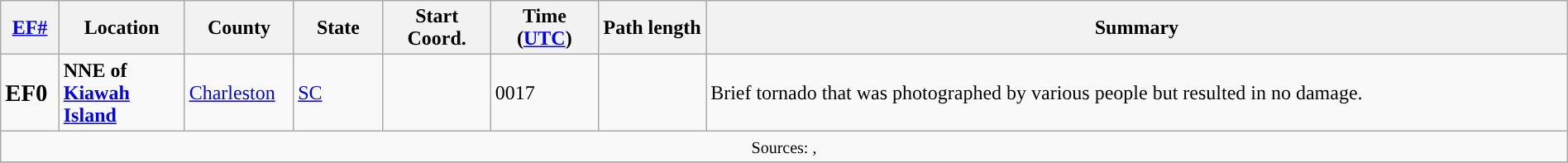<table class="wikitable collapsible" width="100%">
<tr>
<th scope="col"  style="width:3%; text-align:center;"><a href='#'>EF#</a></th>
<th scope="col"  style="width:7%; text-align:center;" class="unsortable">Location</th>
<th scope="col"  style="width:6%; text-align:center;" class="unsortable">County</th>
<th scope="col"  style="width:5%; text-align:center;">State</th>
<th scope="col"  style="width:6%; text-align:center;">Start Coord.</th>
<th scope="col"  style="width:6%; text-align:center;">Time (<a href='#'>UTC</a>)</th>
<th scope="col"  style="width:6%; text-align:center;">Path length</th>
<th scope="col" class="unsortable" style="width:48%; text-align:center;">Summary</th>
</tr>
<tr>
<td><big><strong>EF0</strong></big></td>
<td><strong>NNE of <a href='#'>Kiawah Island</a></strong></td>
<td><a href='#'>Charleston</a></td>
<td><a href='#'>SC</a></td>
<td></td>
<td>0017</td>
<td></td>
<td>Brief tornado that was photographed by various people but resulted in no damage.</td>
</tr>
<tr>
<td colspan="8" align=center><small>Sources: , </small></td>
</tr>
<tr>
</tr>
</table>
